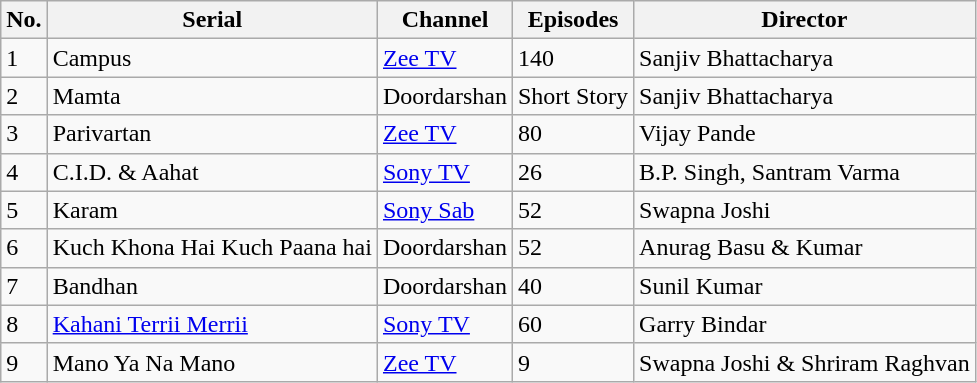<table class="wikitable sortable">
<tr>
<th scope="col">No.</th>
<th scope="col">Serial</th>
<th scope="col">Channel</th>
<th scope="col">Episodes</th>
<th scope="col">Director</th>
</tr>
<tr>
<td>1</td>
<td scope="row">Campus</td>
<td><a href='#'>Zee TV</a></td>
<td>140</td>
<td>Sanjiv Bhattacharya</td>
</tr>
<tr>
<td>2</td>
<td scope="row">Mamta</td>
<td>Doordarshan</td>
<td>Short Story</td>
<td>Sanjiv Bhattacharya</td>
</tr>
<tr>
<td>3</td>
<td scope="row">Parivartan</td>
<td><a href='#'>Zee TV</a></td>
<td>80</td>
<td>Vijay Pande</td>
</tr>
<tr>
<td>4</td>
<td scope="row">C.I.D. & Aahat</td>
<td><a href='#'>Sony TV</a></td>
<td>26</td>
<td>B.P. Singh, Santram Varma</td>
</tr>
<tr>
<td>5</td>
<td scope="row">Karam</td>
<td><a href='#'>Sony Sab</a></td>
<td>52</td>
<td>Swapna Joshi</td>
</tr>
<tr>
<td>6</td>
<td scope="row">Kuch Khona Hai Kuch Paana hai</td>
<td>Doordarshan</td>
<td>52</td>
<td>Anurag Basu & Kumar</td>
</tr>
<tr>
<td>7</td>
<td scope="row">Bandhan</td>
<td>Doordarshan</td>
<td>40</td>
<td>Sunil Kumar</td>
</tr>
<tr>
<td>8</td>
<td scope="row"><a href='#'>Kahani Terrii Merrii</a></td>
<td><a href='#'>Sony TV</a></td>
<td>60</td>
<td>Garry Bindar</td>
</tr>
<tr>
<td>9</td>
<td scope="row">Mano Ya Na Mano</td>
<td><a href='#'>Zee TV</a></td>
<td>9</td>
<td>Swapna Joshi & Shriram Raghvan</td>
</tr>
</table>
